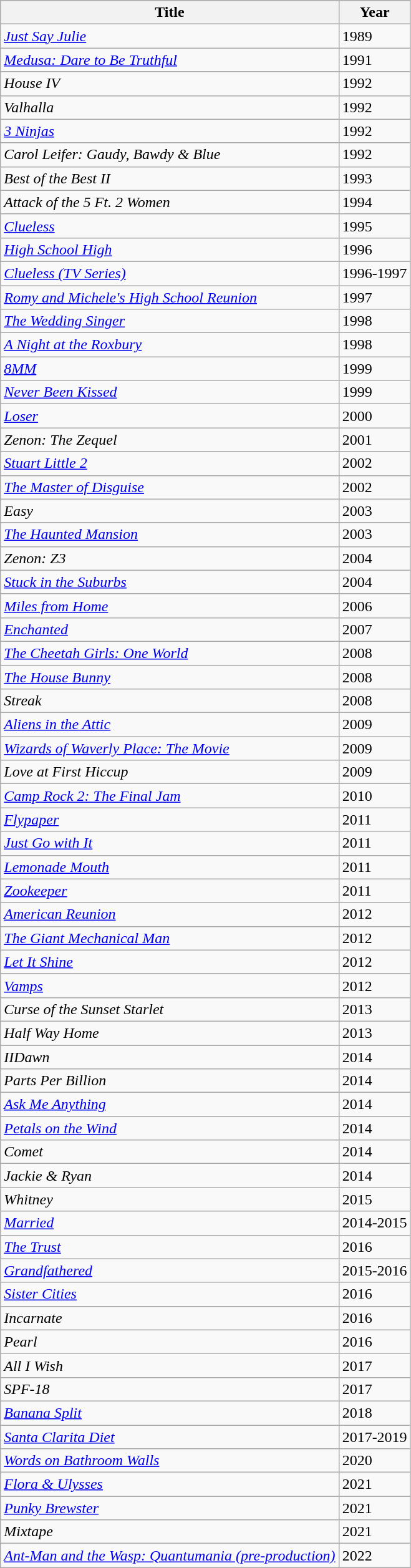<table class="wikitable">
<tr>
<th>Title</th>
<th>Year</th>
</tr>
<tr>
<td><em><a href='#'>Just Say Julie</a></em></td>
<td>1989</td>
</tr>
<tr>
<td><em><a href='#'>Medusa: Dare to Be Truthful</a></em></td>
<td>1991</td>
</tr>
<tr>
<td><em>House IV</em></td>
<td>1992</td>
</tr>
<tr>
<td><em>Valhalla</em></td>
<td>1992</td>
</tr>
<tr>
<td><em><a href='#'>3 Ninjas</a></em></td>
<td>1992</td>
</tr>
<tr>
<td><em>Carol Leifer: Gaudy, Bawdy & Blue</em></td>
<td>1992</td>
</tr>
<tr>
<td><em>Best of the Best II</em></td>
<td>1993</td>
</tr>
<tr>
<td><em>Attack of the 5 Ft. 2 Women</em></td>
<td>1994</td>
</tr>
<tr>
<td><em><a href='#'>Clueless</a></em></td>
<td>1995</td>
</tr>
<tr>
<td><em><a href='#'>High School High</a></em></td>
<td>1996</td>
</tr>
<tr>
<td><em><a href='#'>Clueless (TV Series)</a></em></td>
<td>1996-1997</td>
</tr>
<tr>
<td><em><a href='#'>Romy and Michele's High School Reunion</a></em></td>
<td>1997</td>
</tr>
<tr>
<td><em><a href='#'>The Wedding Singer</a></em></td>
<td>1998</td>
</tr>
<tr>
<td><em><a href='#'>A Night at the Roxbury</a></em></td>
<td>1998</td>
</tr>
<tr>
<td><em><a href='#'>8MM</a></em></td>
<td>1999</td>
</tr>
<tr>
<td><em><a href='#'>Never Been Kissed</a></em></td>
<td>1999</td>
</tr>
<tr>
<td><em><a href='#'>Loser</a></em></td>
<td>2000</td>
</tr>
<tr>
<td><em>Zenon: The Zequel</em></td>
<td>2001</td>
</tr>
<tr>
<td><em><a href='#'>Stuart Little 2</a></em></td>
<td>2002</td>
</tr>
<tr>
<td><em><a href='#'>The Master of Disguise</a></em></td>
<td>2002</td>
</tr>
<tr>
<td><em>Easy</em></td>
<td>2003</td>
</tr>
<tr>
<td><em><a href='#'>The Haunted Mansion</a></em></td>
<td>2003</td>
</tr>
<tr>
<td><em>Zenon: Z3</em></td>
<td>2004</td>
</tr>
<tr>
<td><em><a href='#'>Stuck in the Suburbs</a></em></td>
<td>2004</td>
</tr>
<tr>
<td><em><a href='#'>Miles from Home</a></em></td>
<td>2006</td>
</tr>
<tr>
<td><em><a href='#'>Enchanted</a></em></td>
<td>2007</td>
</tr>
<tr>
<td><em><a href='#'>The Cheetah Girls: One World</a></em></td>
<td>2008</td>
</tr>
<tr>
<td><em><a href='#'>The House Bunny</a></em></td>
<td>2008</td>
</tr>
<tr>
<td><em>Streak</em></td>
<td>2008</td>
</tr>
<tr>
<td><em><a href='#'>Aliens in the Attic</a></em></td>
<td>2009</td>
</tr>
<tr>
<td><em><a href='#'>Wizards of Waverly Place: The Movie</a></em></td>
<td>2009</td>
</tr>
<tr>
<td><em>Love at First Hiccup</em></td>
<td>2009</td>
</tr>
<tr>
<td><em><a href='#'>Camp Rock 2: The Final Jam</a></em></td>
<td>2010</td>
</tr>
<tr>
<td><em><a href='#'>Flypaper</a></em></td>
<td>2011</td>
</tr>
<tr>
<td><em><a href='#'>Just Go with It</a></em></td>
<td>2011</td>
</tr>
<tr>
<td><em><a href='#'>Lemonade Mouth</a></em></td>
<td>2011</td>
</tr>
<tr>
<td><em><a href='#'>Zookeeper</a></em></td>
<td>2011</td>
</tr>
<tr>
<td><em><a href='#'>American Reunion</a></em></td>
<td>2012</td>
</tr>
<tr>
<td><em><a href='#'>The Giant Mechanical Man</a></em></td>
<td>2012</td>
</tr>
<tr>
<td><em><a href='#'>Let It Shine</a></em></td>
<td>2012</td>
</tr>
<tr>
<td><em><a href='#'>Vamps</a></em></td>
<td>2012</td>
</tr>
<tr>
<td><em>Curse of the Sunset Starlet</em></td>
<td>2013</td>
</tr>
<tr>
<td><em>Half Way Home</em></td>
<td>2013</td>
</tr>
<tr>
<td><em>IIDawn</em></td>
<td>2014</td>
</tr>
<tr>
<td><em>Parts Per Billion</em></td>
<td>2014</td>
</tr>
<tr>
<td><em><a href='#'>Ask Me Anything</a></em></td>
<td>2014</td>
</tr>
<tr>
<td><em><a href='#'>Petals on the Wind</a></em></td>
<td>2014</td>
</tr>
<tr>
<td><em>Comet</em></td>
<td>2014</td>
</tr>
<tr>
<td><em>Jackie & Ryan</em></td>
<td>2014</td>
</tr>
<tr>
<td><em>Whitney</em></td>
<td>2015</td>
</tr>
<tr>
<td><a href='#'><em>Married</em></a></td>
<td>2014-2015</td>
</tr>
<tr>
<td><em><a href='#'>The Trust</a></em></td>
<td>2016</td>
</tr>
<tr>
<td><em><a href='#'>Grandfathered</a></em></td>
<td>2015-2016</td>
</tr>
<tr>
<td><em><a href='#'>Sister Cities</a></em></td>
<td>2016</td>
</tr>
<tr>
<td><em>Incarnate</em></td>
<td>2016</td>
</tr>
<tr>
<td><em>Pearl</em></td>
<td>2016</td>
</tr>
<tr>
<td><em>All I Wish</em></td>
<td>2017</td>
</tr>
<tr>
<td><em>SPF-18</em></td>
<td>2017</td>
</tr>
<tr>
<td><em><a href='#'>Banana Split</a></em></td>
<td>2018</td>
</tr>
<tr>
<td><em><a href='#'>Santa Clarita Diet</a></em></td>
<td>2017-2019</td>
</tr>
<tr>
<td><em><a href='#'>Words on Bathroom Walls</a></em></td>
<td>2020</td>
</tr>
<tr>
<td><em><a href='#'>Flora & Ulysses</a></em></td>
<td>2021</td>
</tr>
<tr>
<td><em><a href='#'>Punky Brewster</a></em></td>
<td>2021</td>
</tr>
<tr>
<td><em>Mixtape</em></td>
<td>2021</td>
</tr>
<tr>
<td><em><a href='#'>Ant-Man and the Wasp: Quantumania (pre-production)</a></em></td>
<td>2022</td>
</tr>
</table>
